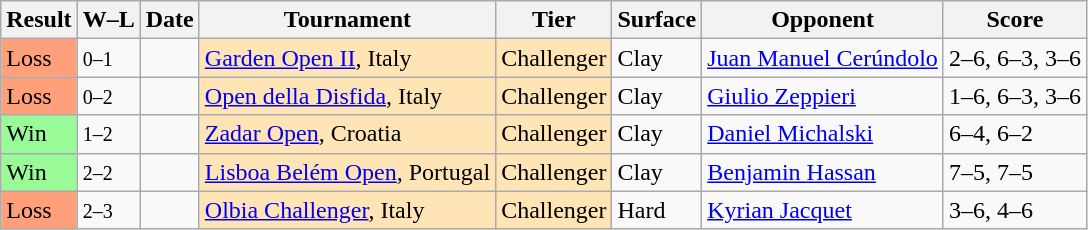<table class="sortable wikitable">
<tr>
<th>Result</th>
<th class="unsortable">W–L</th>
<th>Date</th>
<th>Tournament</th>
<th>Tier</th>
<th>Surface</th>
<th>Opponent</th>
<th class="unsortable">Score</th>
</tr>
<tr>
<td bgcolor=ffa07a>Loss</td>
<td><small>0–1</small></td>
<td><a href='#'></a></td>
<td style="background:moccasin;"><a href='#'>Garden Open II</a>, Italy</td>
<td style="background:moccasin;">Challenger</td>
<td>Clay</td>
<td> <a href='#'>Juan Manuel Cerúndolo</a></td>
<td>2–6, 6–3, 3–6</td>
</tr>
<tr>
<td bgcolor=ffa07a>Loss</td>
<td><small>0–2</small></td>
<td><a href='#'></a></td>
<td style="background:moccasin;"><a href='#'>Open della Disfida</a>, Italy</td>
<td style="background:moccasin;">Challenger</td>
<td>Clay</td>
<td> <a href='#'>Giulio Zeppieri</a></td>
<td>1–6, 6–3, 3–6</td>
</tr>
<tr>
<td bgcolor=98fb98>Win</td>
<td><small>1–2</small></td>
<td><a href='#'></a></td>
<td style="background:moccasin;"><a href='#'>Zadar Open</a>, Croatia</td>
<td style="background:moccasin;">Challenger</td>
<td>Clay</td>
<td> <a href='#'>Daniel Michalski</a></td>
<td>6–4, 6–2</td>
</tr>
<tr>
<td bgcolor=98fb98>Win</td>
<td><small>2–2</small></td>
<td><a href='#'></a></td>
<td style="background:moccasin;"><a href='#'>Lisboa Belém Open</a>, Portugal</td>
<td style="background:moccasin;">Challenger</td>
<td>Clay</td>
<td> <a href='#'>Benjamin Hassan</a></td>
<td>7–5, 7–5</td>
</tr>
<tr>
<td bgcolor=ffa07a>Loss</td>
<td><small>2–3</small></td>
<td><a href='#'></a></td>
<td style="background:moccasin;"><a href='#'>Olbia Challenger</a>, Italy</td>
<td style="background:moccasin;">Challenger</td>
<td>Hard</td>
<td> <a href='#'>Kyrian Jacquet</a></td>
<td>3–6, 4–6</td>
</tr>
</table>
